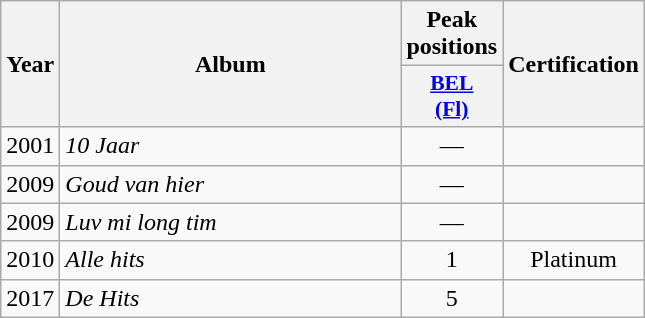<table class="wikitable">
<tr>
<th align="center" rowspan="2" width="10">Year</th>
<th align="center" rowspan="2" width="220">Album</th>
<th align="center" colspan="1" width="20">Peak positions</th>
<th align="center" rowspan="2" width="70">Certification</th>
</tr>
<tr>
<th scope="col" style="width:3em;font-size:90%;"><a href='#'>BEL<br>(Fl)</a><br></th>
</tr>
<tr>
<td style="text-align:center;">2001</td>
<td><em>10 Jaar</em></td>
<td style="text-align:center;">—</td>
<td style="text-align:center;"></td>
</tr>
<tr>
<td style="text-align:center;">2009</td>
<td><em>Goud van hier</em></td>
<td style="text-align:center;">—</td>
<td style="text-align:center;"></td>
</tr>
<tr>
<td style="text-align:center;">2009</td>
<td><em>Luv mi long tim</em></td>
<td style="text-align:center;">—</td>
<td style="text-align:center;"></td>
</tr>
<tr>
<td style="text-align:center;">2010</td>
<td><em>Alle hits</em></td>
<td style="text-align:center;">1</td>
<td style="text-align:center;">Platinum</td>
</tr>
<tr>
<td style="text-align:center;">2017</td>
<td><em>De Hits</em></td>
<td style="text-align:center;">5</td>
<td style="text-align:center;"></td>
</tr>
</table>
